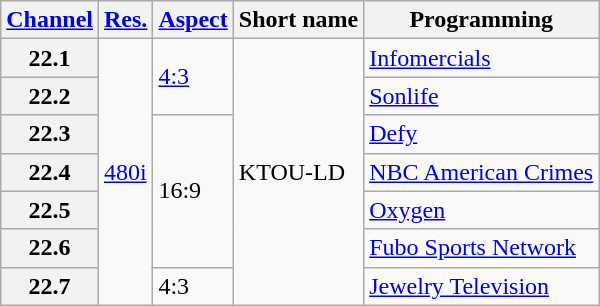<table class="wikitable">
<tr>
<th><a href='#'>Channel</a></th>
<th><a href='#'>Res.</a></th>
<th><a href='#'>Aspect</a></th>
<th>Short name</th>
<th>Programming</th>
</tr>
<tr>
<th scope = "row">22.1</th>
<td rowspan="7"><a href='#'>480i</a></td>
<td rowspan="2"><a href='#'>4:3</a></td>
<td rowspan="7">KTOU-LD</td>
<td><a href='#'>Infomercials</a></td>
</tr>
<tr>
<th scope = "row">22.2</th>
<td><a href='#'>Sonlife</a></td>
</tr>
<tr>
<th scope = "row">22.3</th>
<td rowspan="4">16:9</td>
<td><a href='#'>Defy</a></td>
</tr>
<tr>
<th scope = "row">22.4</th>
<td><a href='#'>NBC American Crimes</a></td>
</tr>
<tr>
<th scope = "row">22.5</th>
<td><a href='#'>Oxygen</a></td>
</tr>
<tr>
<th scope = "row">22.6</th>
<td><a href='#'>Fubo Sports Network</a></td>
</tr>
<tr>
<th scope = "row">22.7</th>
<td>4:3</td>
<td><a href='#'>Jewelry Television</a></td>
</tr>
</table>
